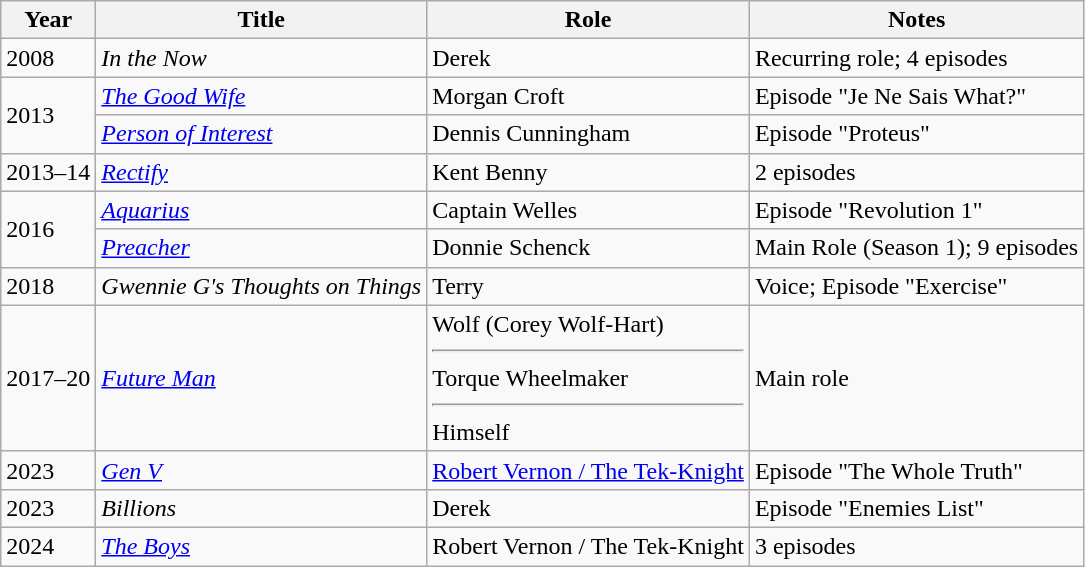<table class="wikitable sortable">
<tr>
<th>Year</th>
<th>Title</th>
<th>Role</th>
<th class="unsortable">Notes</th>
</tr>
<tr>
<td>2008</td>
<td><em>In the Now</em></td>
<td>Derek</td>
<td>Recurring role; 4 episodes</td>
</tr>
<tr>
<td rowspan="2">2013</td>
<td><em><a href='#'>The Good Wife</a></em></td>
<td>Morgan Croft</td>
<td>Episode "Je Ne Sais What?"</td>
</tr>
<tr>
<td><em><a href='#'>Person of Interest</a></em></td>
<td>Dennis Cunningham</td>
<td>Episode "Proteus"</td>
</tr>
<tr>
<td>2013–14</td>
<td><em><a href='#'>Rectify</a></em></td>
<td>Kent Benny</td>
<td>2 episodes</td>
</tr>
<tr>
<td rowspan="2">2016</td>
<td><em><a href='#'>Aquarius</a></em></td>
<td>Captain Welles</td>
<td>Episode "Revolution 1"</td>
</tr>
<tr>
<td><em><a href='#'>Preacher</a></em></td>
<td>Donnie Schenck</td>
<td>Main Role (Season 1); 9 episodes</td>
</tr>
<tr>
<td>2018</td>
<td><em>Gwennie G's Thoughts on Things</em></td>
<td>Terry</td>
<td>Voice; Episode "Exercise"</td>
</tr>
<tr>
<td>2017–20</td>
<td><em><a href='#'>Future Man</a></em></td>
<td>Wolf (Corey Wolf-Hart)<hr>Torque Wheelmaker<hr>Himself</td>
<td>Main role</td>
</tr>
<tr>
<td>2023</td>
<td><em><a href='#'>Gen V</a></em></td>
<td><a href='#'>Robert Vernon / The Tek-Knight</a></td>
<td>Episode "The Whole Truth"</td>
</tr>
<tr>
<td>2023</td>
<td><em>Billions</em></td>
<td>Derek</td>
<td>Episode "Enemies List"</td>
</tr>
<tr>
<td>2024</td>
<td><em><a href='#'>The Boys</a></em></td>
<td>Robert Vernon / The Tek-Knight</td>
<td>3 episodes</td>
</tr>
</table>
